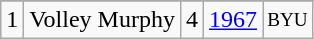<table class="wikitable">
<tr>
</tr>
<tr>
<td>1</td>
<td>Volley Murphy</td>
<td>4</td>
<td><a href='#'>1967</a></td>
<td style="font-size:80%;">BYU</td>
</tr>
</table>
